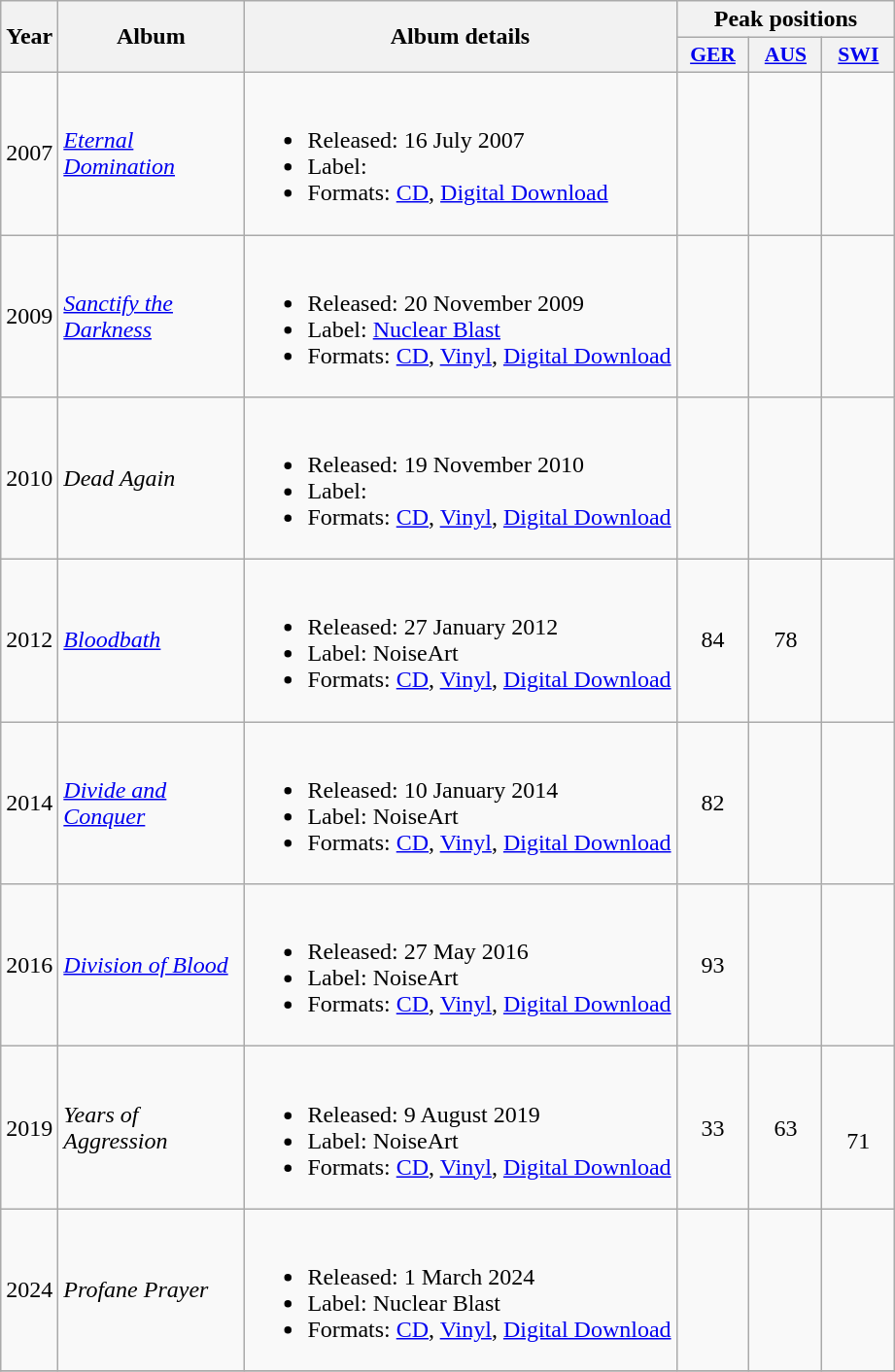<table class="wikitable">
<tr>
<th rowspan="2" style="text-align:center; width:10px;">Year</th>
<th rowspan="2" style="text-align:center; width:120px;">Album</th>
<th rowspan="2">Album details</th>
<th colspan="3" style="text-align:center; width:20px;">Peak positions</th>
</tr>
<tr>
<th scope="col" style="width:3em;font-size:90%;"><a href='#'>GER</a></th>
<th scope="col" style="width:3em;font-size:90%;"><a href='#'>AUS</a></th>
<th scope="col" style="width:3em;font-size:90%;"><a href='#'>SWI</a></th>
</tr>
<tr>
<td style="text-align:center;">2007</td>
<td><em><a href='#'>Eternal Domination</a></em></td>
<td><br><ul><li>Released: 16 July 2007</li><li>Label: </li><li>Formats: <a href='#'>CD</a>, <a href='#'>Digital Download</a></li></ul></td>
<td style="text-align:center;"></td>
<td style="text-align:center;"></td>
<td style="text-align:center;"></td>
</tr>
<tr>
<td style="text-align:center;">2009</td>
<td><em><a href='#'>Sanctify the Darkness</a></em></td>
<td><br><ul><li>Released: 20 November 2009</li><li>Label: <a href='#'>Nuclear Blast</a></li><li>Formats: <a href='#'>CD</a>, <a href='#'>Vinyl</a>, <a href='#'>Digital Download</a></li></ul></td>
<td style="text-align:center;"></td>
<td style="text-align:center;"></td>
<td style="text-align:center;"></td>
</tr>
<tr>
<td style="text-align:center;">2010</td>
<td><em>Dead Again</em></td>
<td><br><ul><li>Released: 19 November 2010</li><li>Label: </li><li>Formats: <a href='#'>CD</a>, <a href='#'>Vinyl</a>, <a href='#'>Digital Download</a></li></ul></td>
<td style="text-align:center;"></td>
<td style="text-align:center;"></td>
<td style="text-align:center;"></td>
</tr>
<tr>
<td style="text-align:center;">2012</td>
<td><em><a href='#'> Bloodbath</a></em></td>
<td><br><ul><li>Released: 27 January 2012</li><li>Label: NoiseArt</li><li>Formats: <a href='#'>CD</a>, <a href='#'>Vinyl</a>, <a href='#'>Digital Download</a></li></ul></td>
<td style="text-align:center;">84 <br></td>
<td style="text-align:center;">78<br></td>
<td style="text-align:center;"></td>
</tr>
<tr>
<td style="text-align:center;">2014</td>
<td><em><a href='#'>Divide and Conquer</a></em></td>
<td><br><ul><li>Released: 10 January 2014</li><li>Label: NoiseArt</li><li>Formats: <a href='#'>CD</a>, <a href='#'>Vinyl</a>, <a href='#'>Digital Download</a></li></ul></td>
<td style="text-align:center;">82<br></td>
<td style="text-align:center;"></td>
<td style="text-align:center;"></td>
</tr>
<tr>
<td style="text-align:center;">2016</td>
<td><em><a href='#'>Division of Blood</a></em></td>
<td><br><ul><li>Released: 27 May 2016</li><li>Label: NoiseArt</li><li>Formats: <a href='#'>CD</a>, <a href='#'>Vinyl</a>, <a href='#'>Digital Download</a></li></ul></td>
<td style="text-align:center;">93<br></td>
<td style="text-align:center;"></td>
<td style="text-align:center;"></td>
</tr>
<tr>
<td style="text-align:center;">2019</td>
<td><em>Years of Aggression</em></td>
<td><br><ul><li>Released: 9 August 2019</li><li>Label:  NoiseArt</li><li>Formats: <a href='#'>CD</a>, <a href='#'>Vinyl</a>, <a href='#'>Digital Download</a></li></ul></td>
<td style="text-align:center;">33</td>
<td style="text-align:center;">63</td>
<td style="text-align:center;"><br>71<br></td>
</tr>
<tr>
<td style="text-align:center;">2024</td>
<td><em>Profane Prayer</em></td>
<td><br><ul><li>Released: 1 March 2024</li><li>Label:  Nuclear Blast</li><li>Formats: <a href='#'>CD</a>, <a href='#'>Vinyl</a>, <a href='#'>Digital Download</a></li></ul></td>
<td style="text-align:center;"></td>
<td style="text-align:center;"></td>
<td style="text-align:center;"></td>
</tr>
<tr>
</tr>
</table>
